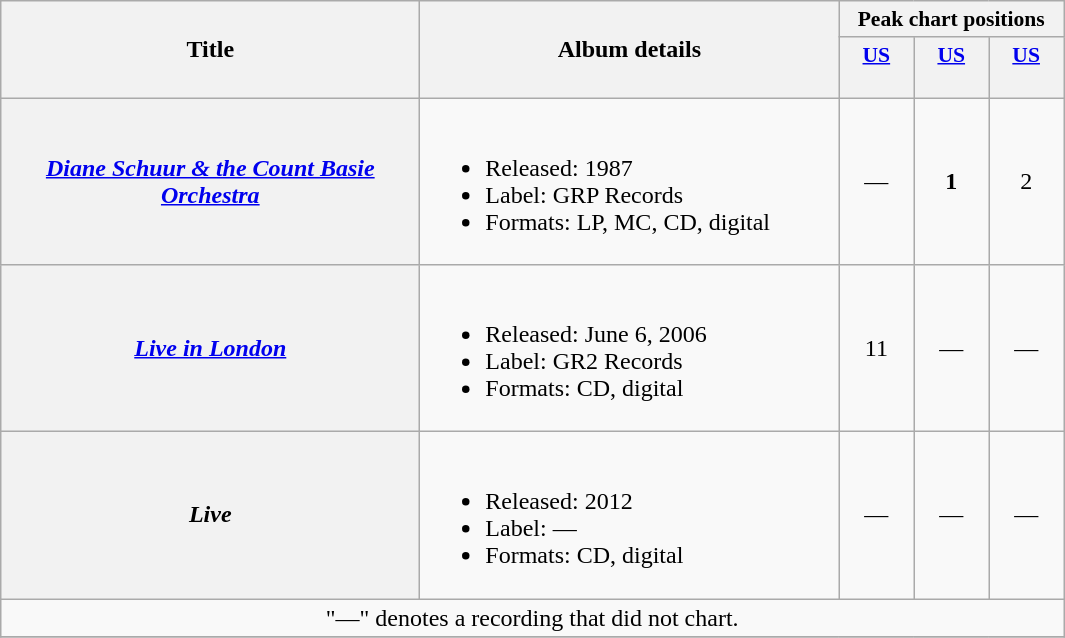<table class="wikitable plainrowheaders" style="text-align:center;">
<tr>
<th scope="col" rowspan="2" style="width:17em;">Title</th>
<th scope="col" rowspan="2" style="width:17em;">Album details</th>
<th scope="col" colspan="3" style="width:3em;font-size:90%;">Peak chart positions</th>
</tr>
<tr>
<th scope="col" style="width:3em;font-size:90%;"><a href='#'>US</a><br><a href='#'></a><br></th>
<th scope="col" style="width:3em;font-size:90%;"><a href='#'>US</a><br><a href='#'></a><br></th>
<th scope="col" style="width:3em;font-size:90%;"><a href='#'>US</a><br><a href='#'></a><br></th>
</tr>
<tr>
<th scope="row"><em><a href='#'>Diane Schuur & the Count Basie Orchestra</a></em></th>
<td align=left><br><ul><li>Released: 1987</li><li>Label: GRP Records</li><li>Formats: LP, MC, CD, digital</li></ul></td>
<td>—</td>
<td><strong>1</strong></td>
<td>2</td>
</tr>
<tr>
<th scope="row"><em><a href='#'>Live in London</a></em></th>
<td align=left><br><ul><li>Released: June 6, 2006</li><li>Label: GR2 Records</li><li>Formats: CD, digital</li></ul></td>
<td>11</td>
<td>—</td>
<td>—</td>
</tr>
<tr>
<th scope="row"><em>Live</em></th>
<td align=left><br><ul><li>Released: 2012</li><li>Label: —</li><li>Formats: CD, digital</li></ul></td>
<td>—</td>
<td>—</td>
<td>—</td>
</tr>
<tr>
<td colspan="5" style="text-align:center;" style="font-size:90%">"—" denotes a recording that did not chart.</td>
</tr>
<tr>
</tr>
</table>
